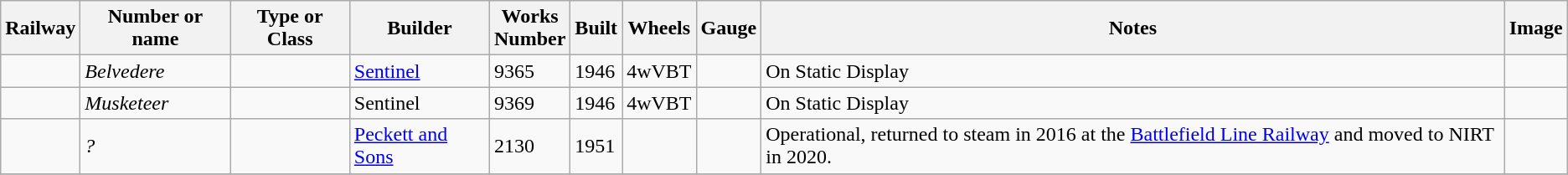<table class="wikitable sortable">
<tr>
<th>Railway</th>
<th>Number or name</th>
<th>Type or Class</th>
<th>Builder</th>
<th>Works<br>Number</th>
<th>Built</th>
<th>Wheels</th>
<th>Gauge</th>
<th>Notes</th>
<th>Image</th>
</tr>
<tr>
<td></td>
<td><em>Belvedere</em></td>
<td></td>
<td><a href='#'>Sentinel</a></td>
<td>9365</td>
<td>1946</td>
<td>4wVBT</td>
<td></td>
<td>On Static Display</td>
<td></td>
</tr>
<tr>
<td></td>
<td><em>Musketeer</em></td>
<td></td>
<td>Sentinel</td>
<td>9369</td>
<td>1946</td>
<td>4wVBT</td>
<td></td>
<td>On Static Display</td>
<td></td>
</tr>
<tr>
<td></td>
<td><em>?</em></td>
<td></td>
<td><a href='#'>Peckett and Sons</a></td>
<td>2130</td>
<td>1951</td>
<td></td>
<td></td>
<td>Operational, returned to steam in 2016 at the <a href='#'>Battlefield Line Railway</a> and moved to NIRT in 2020.</td>
<td></td>
</tr>
<tr>
</tr>
</table>
